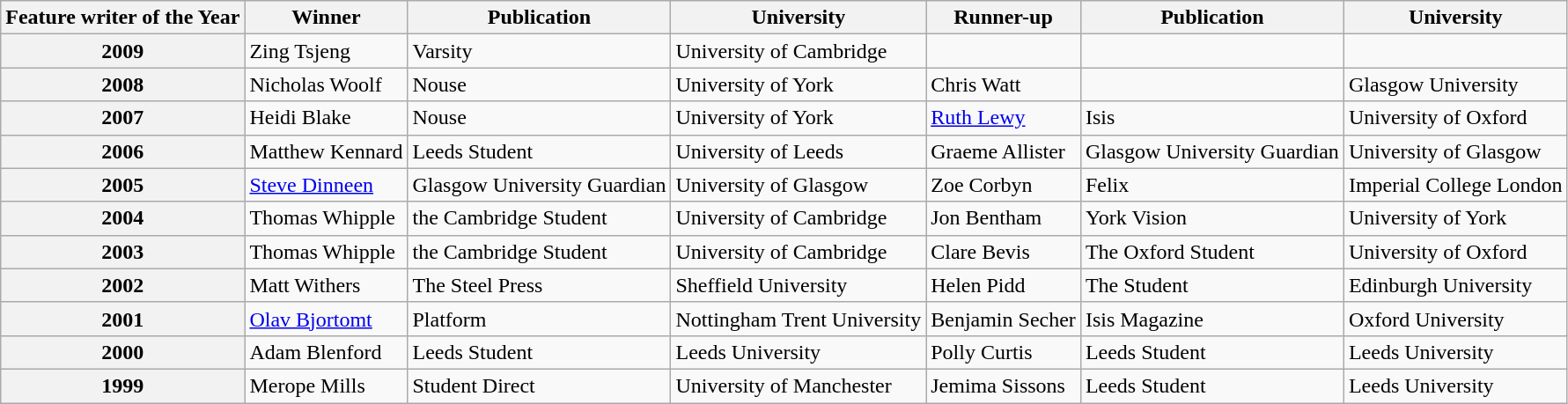<table class="wikitable" style="font-align: center">
<tr>
<th>Feature writer of the Year</th>
<th>Winner</th>
<th>Publication</th>
<th>University</th>
<th>Runner-up</th>
<th>Publication</th>
<th>University</th>
</tr>
<tr>
<th>2009</th>
<td>Zing Tsjeng</td>
<td>Varsity</td>
<td>University of Cambridge</td>
<td></td>
<td></td>
<td></td>
</tr>
<tr>
<th>2008</th>
<td>Nicholas Woolf</td>
<td>Nouse</td>
<td>University of York</td>
<td>Chris Watt</td>
<td></td>
<td>Glasgow University</td>
</tr>
<tr>
<th>2007</th>
<td>Heidi Blake</td>
<td>Nouse</td>
<td>University of York</td>
<td><a href='#'>Ruth Lewy</a></td>
<td>Isis</td>
<td>University of Oxford</td>
</tr>
<tr>
<th>2006</th>
<td>Matthew Kennard</td>
<td>Leeds Student</td>
<td>University of Leeds</td>
<td>Graeme Allister</td>
<td>Glasgow University Guardian</td>
<td>University of Glasgow</td>
</tr>
<tr>
<th>2005</th>
<td><a href='#'>Steve Dinneen</a></td>
<td>Glasgow University Guardian</td>
<td>University of Glasgow</td>
<td>Zoe Corbyn</td>
<td>Felix</td>
<td>Imperial College London</td>
</tr>
<tr>
<th>2004</th>
<td>Thomas Whipple</td>
<td>the Cambridge Student</td>
<td>University of Cambridge</td>
<td>Jon Bentham</td>
<td>York Vision</td>
<td>University of York</td>
</tr>
<tr>
<th>2003</th>
<td>Thomas Whipple</td>
<td>the Cambridge Student</td>
<td>University of Cambridge</td>
<td>Clare Bevis</td>
<td>The Oxford Student</td>
<td>University of Oxford</td>
</tr>
<tr>
<th>2002</th>
<td>Matt Withers</td>
<td>The Steel Press</td>
<td>Sheffield University</td>
<td>Helen Pidd</td>
<td>The Student</td>
<td>Edinburgh University</td>
</tr>
<tr>
<th>2001</th>
<td><a href='#'>Olav Bjortomt</a></td>
<td>Platform</td>
<td>Nottingham Trent University</td>
<td>Benjamin Secher</td>
<td>Isis Magazine</td>
<td>Oxford University</td>
</tr>
<tr>
<th>2000</th>
<td>Adam Blenford</td>
<td>Leeds Student</td>
<td>Leeds University</td>
<td>Polly Curtis</td>
<td>Leeds Student</td>
<td>Leeds University</td>
</tr>
<tr>
<th>1999</th>
<td>Merope Mills</td>
<td>Student Direct</td>
<td>University of Manchester</td>
<td>Jemima Sissons</td>
<td>Leeds Student</td>
<td>Leeds University</td>
</tr>
</table>
